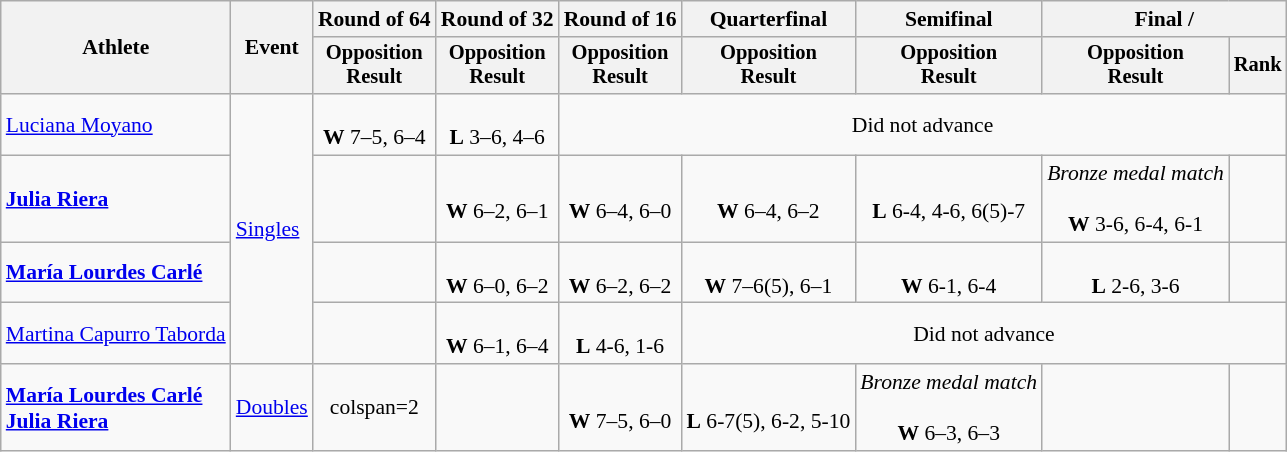<table class=wikitable style=font-size:90%;text-align:center>
<tr>
<th rowspan=2>Athlete</th>
<th rowspan=2>Event</th>
<th>Round of 64</th>
<th>Round of 32</th>
<th>Round of 16</th>
<th>Quarterfinal</th>
<th>Semifinal</th>
<th colspan=2>Final / </th>
</tr>
<tr style=font-size:95%>
<th>Opposition<br>Result</th>
<th>Opposition<br>Result</th>
<th>Opposition<br>Result</th>
<th>Opposition<br>Result</th>
<th>Opposition<br>Result</th>
<th>Opposition<br>Result</th>
<th>Rank</th>
</tr>
<tr>
<td align=left><a href='#'>Luciana Moyano</a></td>
<td align=left rowspan=4><a href='#'>Singles</a></td>
<td><br><strong>W</strong> 7–5, 6–4</td>
<td><br><strong>L</strong> 3–6, 4–6</td>
<td align=center colspan=5>Did not advance</td>
</tr>
<tr>
<td align=left><strong><a href='#'>Julia Riera</a></strong></td>
<td></td>
<td><br><strong>W</strong> 6–2, 6–1</td>
<td><br><strong>W</strong> 6–4, 6–0</td>
<td><br><strong>W</strong> 6–4, 6–2</td>
<td><br><strong>L</strong> 6-4, 4-6, 6(5)-7</td>
<td><em>Bronze medal match</em><br><br><strong>W</strong> 3-6, 6-4, 6-1</td>
<td></td>
</tr>
<tr>
<td align=left><strong><a href='#'>María Lourdes Carlé</a></strong></td>
<td></td>
<td><br><strong>W</strong> 6–0, 6–2</td>
<td><br><strong>W</strong> 6–2, 6–2</td>
<td><br><strong>W</strong> 7–6(5), 6–1</td>
<td><br><strong>W</strong> 6-1, 6-4</td>
<td><br><strong>L</strong> 2-6, 3-6</td>
<td></td>
</tr>
<tr>
<td align=left><a href='#'>Martina Capurro Taborda</a></td>
<td></td>
<td><br><strong>W</strong> 6–1, 6–4</td>
<td><br><strong>L</strong> 4-6, 1-6</td>
<td align=center colspan=4>Did not advance</td>
</tr>
<tr>
<td align=left><strong><a href='#'>María Lourdes Carlé</a><br><a href='#'>Julia Riera</a></strong></td>
<td align=left><a href='#'>Doubles</a></td>
<td>colspan=2 </td>
<td></td>
<td align=center><br><strong>W</strong> 7–5, 6–0</td>
<td align=center><br><strong>L</strong> 6-7(5), 6-2, 5-10</td>
<td><em>Bronze medal match</em><br><br><strong>W</strong> 6–3, 6–3</td>
<td></td>
</tr>
</table>
